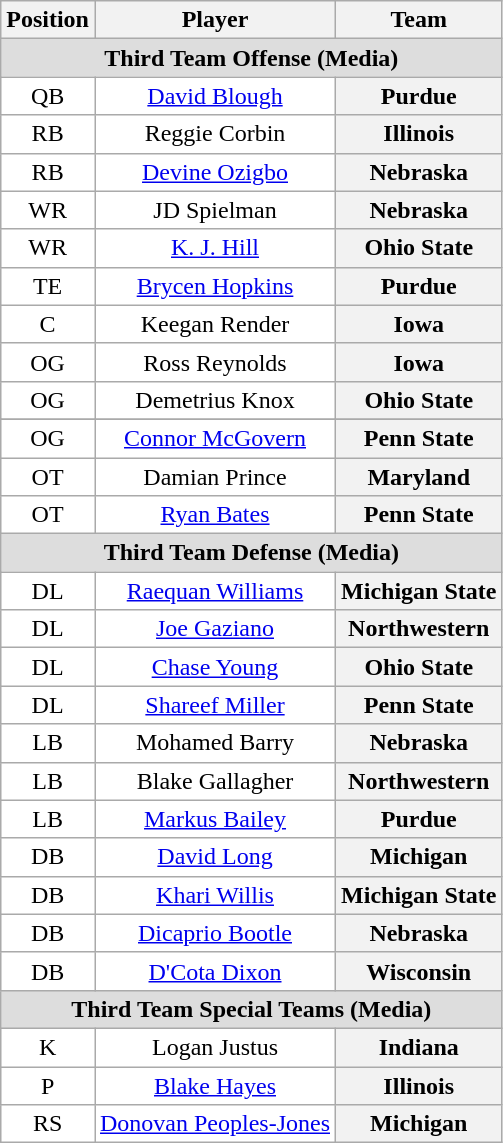<table class="wikitable sortable">
<tr>
<th>Position</th>
<th>Player</th>
<th>Team</th>
</tr>
<tr>
<td colspan="3" style="text-align:center; background:#ddd;"><strong>Third Team Offense (Media)</strong></td>
</tr>
<tr style="text-align:center;">
<td style="background:white">QB</td>
<td style="background:white"><a href='#'>David Blough</a></td>
<th style=>Purdue</th>
</tr>
<tr style="text-align:center;">
<td style="background:white">RB</td>
<td style="background:white">Reggie Corbin</td>
<th style=>Illinois</th>
</tr>
<tr style="text-align:center;">
<td style="background:white">RB</td>
<td style="background:white"><a href='#'>Devine Ozigbo</a></td>
<th style=>Nebraska</th>
</tr>
<tr style="text-align:center;">
<td style="background:white">WR</td>
<td style="background:white">JD Spielman</td>
<th style=>Nebraska</th>
</tr>
<tr style="text-align:center;">
<td style="background:white">WR</td>
<td style="background:white"><a href='#'>K. J. Hill</a></td>
<th style=>Ohio State</th>
</tr>
<tr style="text-align:center;">
<td style="background:white">TE</td>
<td style="background:white"><a href='#'>Brycen Hopkins</a></td>
<th style=>Purdue</th>
</tr>
<tr style="text-align:center;">
<td style="background:white">C</td>
<td style="background:white">Keegan Render</td>
<th style=>Iowa</th>
</tr>
<tr style="text-align:center;">
<td style="background:white">OG</td>
<td style="background:white">Ross Reynolds</td>
<th style=>Iowa</th>
</tr>
<tr style="text-align:center;">
<td style="background:white">OG</td>
<td style="background:white">Demetrius Knox</td>
<th style=>Ohio State</th>
</tr>
<tr style="text-align:center;">
</tr>
<tr style="text-align:center;">
<td style="background:white">OG</td>
<td style="background:white"><a href='#'>Connor McGovern</a></td>
<th style=>Penn State</th>
</tr>
<tr style="text-align:center;">
<td style="background:white">OT</td>
<td style="background:white">Damian Prince</td>
<th style=>Maryland</th>
</tr>
<tr style="text-align:center;">
<td style="background:white">OT</td>
<td style="background:white"><a href='#'>Ryan Bates</a></td>
<th style=>Penn State</th>
</tr>
<tr>
<td colspan="3" style="text-align:center; background:#ddd;"><strong>Third Team Defense (Media)</strong></td>
</tr>
<tr style="text-align:center;">
<td style="background:white">DL</td>
<td style="background:white"><a href='#'>Raequan Williams</a></td>
<th style=>Michigan State</th>
</tr>
<tr style="text-align:center;">
<td style="background:white">DL</td>
<td style="background:white"><a href='#'>Joe Gaziano</a></td>
<th style=>Northwestern</th>
</tr>
<tr style="text-align:center;">
<td style="background:white">DL</td>
<td style="background:white"><a href='#'>Chase Young</a></td>
<th style=>Ohio State</th>
</tr>
<tr style="text-align:center;">
<td style="background:white">DL</td>
<td style="background:white"><a href='#'>Shareef Miller</a></td>
<th style=>Penn State</th>
</tr>
<tr style="text-align:center;">
<td style="background:white">LB</td>
<td style="background:white">Mohamed Barry</td>
<th style=>Nebraska</th>
</tr>
<tr style="text-align:center;">
<td style="background:white">LB</td>
<td style="background:white">Blake Gallagher</td>
<th style=>Northwestern</th>
</tr>
<tr style="text-align:center;">
<td style="background:white">LB</td>
<td style="background:white"><a href='#'>Markus Bailey</a></td>
<th style=>Purdue</th>
</tr>
<tr style="text-align:center;">
<td style="background:white">DB</td>
<td style="background:white"><a href='#'>David Long</a></td>
<th style=>Michigan</th>
</tr>
<tr style="text-align:center;">
<td style="background:white">DB</td>
<td style="background:white"><a href='#'>Khari Willis</a></td>
<th style=>Michigan State</th>
</tr>
<tr style="text-align:center;">
<td style="background:white">DB</td>
<td style="background:white"><a href='#'>Dicaprio Bootle</a></td>
<th style=>Nebraska</th>
</tr>
<tr style="text-align:center;">
<td style="background:white">DB</td>
<td style="background:white"><a href='#'>D'Cota Dixon</a></td>
<th style=>Wisconsin</th>
</tr>
<tr>
<td colspan="3" style="text-align:center; background:#ddd;"><strong>Third Team Special Teams (Media)</strong></td>
</tr>
<tr style="text-align:center;">
<td style="background:white">K</td>
<td style="background:white">Logan Justus</td>
<th style=>Indiana</th>
</tr>
<tr style="text-align:center;">
<td style="background:white">P</td>
<td style="background:white"><a href='#'>Blake Hayes</a></td>
<th style=>Illinois</th>
</tr>
<tr style="text-align:center;">
<td style="background:white">RS</td>
<td style="background:white"><a href='#'>Donovan Peoples-Jones</a></td>
<th style=>Michigan</th>
</tr>
</table>
